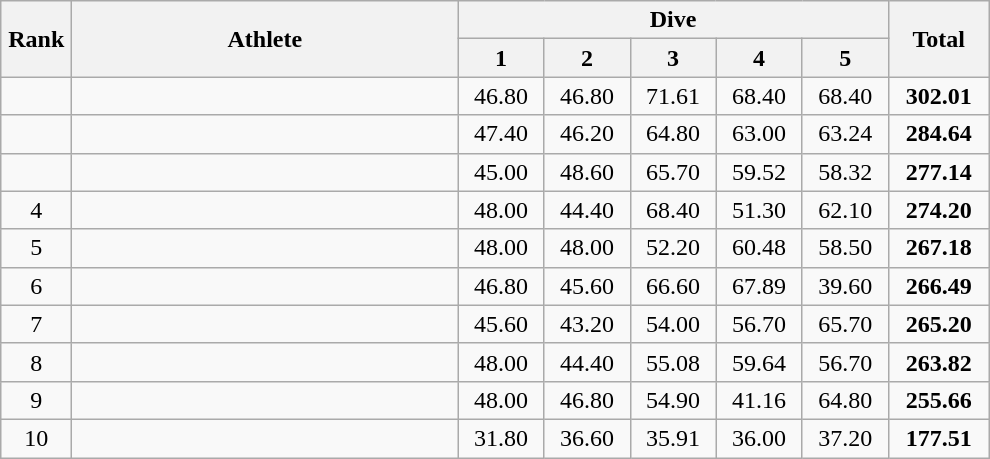<table class="wikitable" style="text-align:center">
<tr>
<th rowspan="2" width="40">Rank</th>
<th rowspan="2" width="250">Athlete</th>
<th colspan="5">Dive</th>
<th rowspan="2" width="60">Total</th>
</tr>
<tr>
<th width="50">1</th>
<th width="50">2</th>
<th width="50">3</th>
<th width="50">4</th>
<th width="50">5</th>
</tr>
<tr>
<td></td>
<td align="left"><br></td>
<td>46.80</td>
<td>46.80</td>
<td>71.61</td>
<td>68.40</td>
<td>68.40</td>
<td><strong>302.01</strong></td>
</tr>
<tr>
<td></td>
<td align="left"><br></td>
<td>47.40</td>
<td>46.20</td>
<td>64.80</td>
<td>63.00</td>
<td>63.24</td>
<td><strong>284.64</strong></td>
</tr>
<tr>
<td></td>
<td align="left"><br></td>
<td>45.00</td>
<td>48.60</td>
<td>65.70</td>
<td>59.52</td>
<td>58.32</td>
<td><strong>277.14</strong></td>
</tr>
<tr>
<td>4</td>
<td align="left"><br></td>
<td>48.00</td>
<td>44.40</td>
<td>68.40</td>
<td>51.30</td>
<td>62.10</td>
<td><strong>274.20</strong></td>
</tr>
<tr>
<td>5</td>
<td align="left"><br></td>
<td>48.00</td>
<td>48.00</td>
<td>52.20</td>
<td>60.48</td>
<td>58.50</td>
<td><strong>267.18</strong></td>
</tr>
<tr>
<td>6</td>
<td align="left"><br></td>
<td>46.80</td>
<td>45.60</td>
<td>66.60</td>
<td>67.89</td>
<td>39.60</td>
<td><strong>266.49</strong></td>
</tr>
<tr>
<td>7</td>
<td align="left"><br></td>
<td>45.60</td>
<td>43.20</td>
<td>54.00</td>
<td>56.70</td>
<td>65.70</td>
<td><strong>265.20</strong></td>
</tr>
<tr>
<td>8</td>
<td align="left"><br></td>
<td>48.00</td>
<td>44.40</td>
<td>55.08</td>
<td>59.64</td>
<td>56.70</td>
<td><strong>263.82</strong></td>
</tr>
<tr>
<td>9</td>
<td align="left"><br></td>
<td>48.00</td>
<td>46.80</td>
<td>54.90</td>
<td>41.16</td>
<td>64.80</td>
<td><strong>255.66</strong></td>
</tr>
<tr>
<td>10</td>
<td align="left"><br></td>
<td>31.80</td>
<td>36.60</td>
<td>35.91</td>
<td>36.00</td>
<td>37.20</td>
<td><strong>177.51</strong></td>
</tr>
</table>
